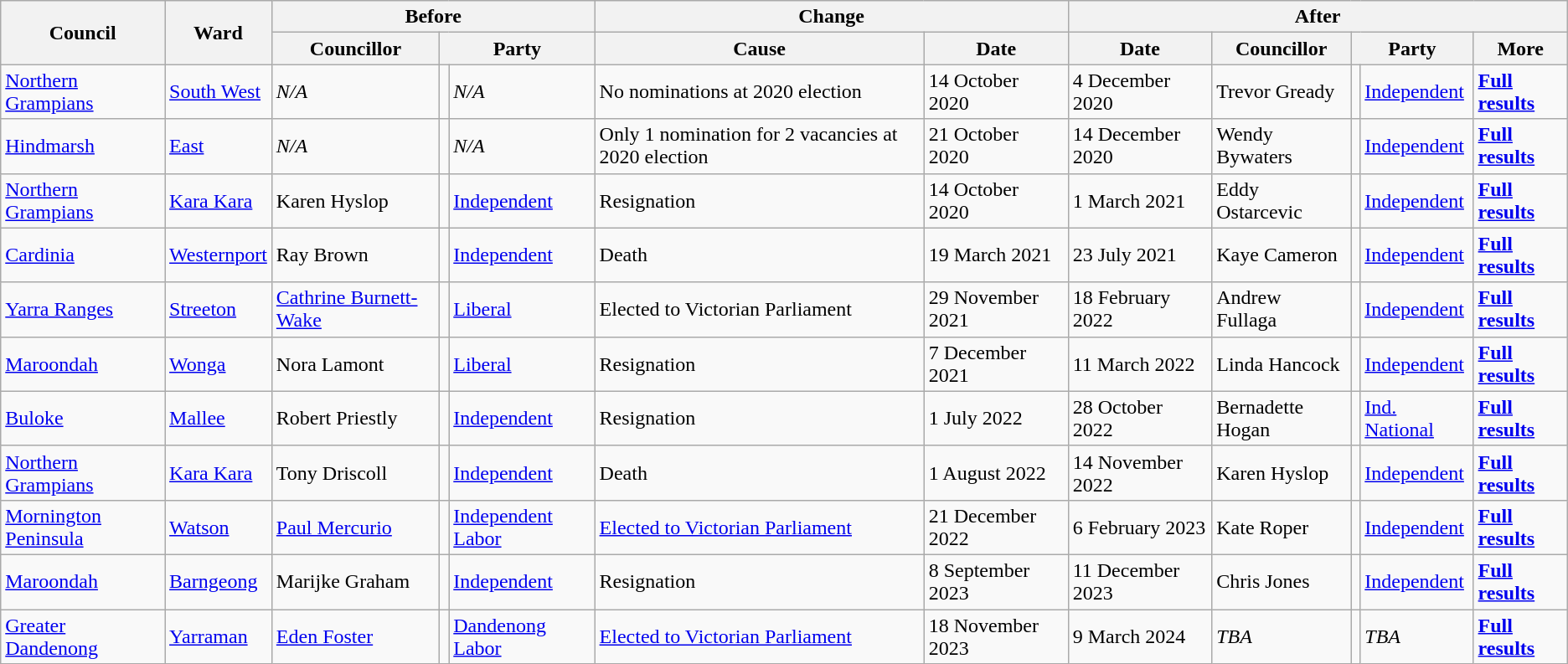<table class="wikitable sortable" style="border: none;">
<tr>
<th rowspan="2">Council</th>
<th rowspan="2">Ward</th>
<th colspan="3">Before</th>
<th colspan="2">Change</th>
<th colspan="7">After</th>
</tr>
<tr>
<th>Councillor</th>
<th colspan="2">Party</th>
<th>Cause</th>
<th>Date</th>
<th>Date</th>
<th>Councillor</th>
<th colspan="2">Party</th>
<th>More</th>
</tr>
<tr>
<td><a href='#'>Northern Grampians</a></td>
<td><a href='#'>South West</a></td>
<td><em>N/A</em></td>
<td></td>
<td><em>N/A</em></td>
<td>No nominations at 2020 election</td>
<td>14 October 2020</td>
<td>4 December 2020</td>
<td>Trevor Gready</td>
<td></td>
<td><a href='#'>Independent</a></td>
<td><strong><a href='#'>Full results</a></strong></td>
</tr>
<tr>
<td><a href='#'>Hindmarsh</a></td>
<td><a href='#'>East</a></td>
<td><em>N/A</em></td>
<td></td>
<td><em>N/A</em></td>
<td>Only 1 nomination for 2 vacancies at 2020 election</td>
<td>21 October 2020</td>
<td>14 December 2020</td>
<td>Wendy Bywaters</td>
<td></td>
<td><a href='#'>Independent</a></td>
<td><strong><a href='#'>Full results</a></strong></td>
</tr>
<tr>
<td><a href='#'>Northern Grampians</a></td>
<td><a href='#'>Kara Kara</a></td>
<td>Karen Hyslop</td>
<td></td>
<td><a href='#'>Independent</a></td>
<td>Resignation</td>
<td>14 October 2020</td>
<td>1 March 2021</td>
<td>Eddy Ostarcevic</td>
<td></td>
<td><a href='#'>Independent</a></td>
<td><strong><a href='#'>Full results</a></strong></td>
</tr>
<tr>
<td><a href='#'>Cardinia</a></td>
<td><a href='#'>Westernport</a></td>
<td>Ray Brown</td>
<td></td>
<td><a href='#'>Independent</a></td>
<td>Death</td>
<td>19 March 2021</td>
<td>23 July 2021</td>
<td>Kaye Cameron</td>
<td></td>
<td><a href='#'>Independent</a></td>
<td><strong><a href='#'>Full results</a></strong></td>
</tr>
<tr>
<td><a href='#'>Yarra Ranges</a></td>
<td><a href='#'>Streeton</a></td>
<td><a href='#'>Cathrine Burnett-Wake</a></td>
<td></td>
<td><a href='#'>Liberal</a></td>
<td>Elected to Victorian Parliament</td>
<td>29 November 2021</td>
<td>18 February 2022</td>
<td>Andrew Fullaga</td>
<td></td>
<td><a href='#'>Independent</a></td>
<td><strong><a href='#'>Full results</a></strong></td>
</tr>
<tr>
<td><a href='#'>Maroondah</a></td>
<td><a href='#'>Wonga</a></td>
<td>Nora Lamont</td>
<td></td>
<td><a href='#'>Liberal</a></td>
<td>Resignation</td>
<td>7 December 2021</td>
<td>11 March 2022</td>
<td>Linda Hancock</td>
<td></td>
<td><a href='#'>Independent</a></td>
<td><strong><a href='#'>Full results</a></strong></td>
</tr>
<tr>
<td><a href='#'>Buloke</a></td>
<td><a href='#'>Mallee</a></td>
<td>Robert Priestly</td>
<td></td>
<td><a href='#'>Independent</a></td>
<td>Resignation</td>
<td>1 July 2022</td>
<td>28 October 2022</td>
<td>Bernadette Hogan</td>
<td></td>
<td><a href='#'>Ind. National</a></td>
<td><strong><a href='#'>Full results</a></strong></td>
</tr>
<tr>
<td><a href='#'>Northern Grampians</a></td>
<td><a href='#'>Kara Kara</a></td>
<td>Tony Driscoll</td>
<td></td>
<td><a href='#'>Independent</a></td>
<td>Death</td>
<td>1 August 2022</td>
<td>14 November 2022</td>
<td>Karen Hyslop</td>
<td></td>
<td><a href='#'>Independent</a></td>
<td><strong><a href='#'>Full results</a></strong></td>
</tr>
<tr>
<td><a href='#'>Mornington Peninsula</a></td>
<td><a href='#'>Watson</a></td>
<td><a href='#'>Paul Mercurio</a></td>
<td></td>
<td><a href='#'>Independent Labor</a></td>
<td><a href='#'>Elected to Victorian Parliament</a></td>
<td>21 December 2022</td>
<td>6 February 2023</td>
<td>Kate Roper</td>
<td></td>
<td><a href='#'>Independent</a></td>
<td><strong><a href='#'>Full results</a></strong></td>
</tr>
<tr>
<td><a href='#'>Maroondah</a></td>
<td><a href='#'>Barngeong</a></td>
<td>Marijke Graham</td>
<td></td>
<td><a href='#'>Independent</a></td>
<td>Resignation</td>
<td>8 September 2023</td>
<td>11 December 2023</td>
<td>Chris Jones</td>
<td></td>
<td><a href='#'>Independent</a></td>
<td><strong><a href='#'>Full results</a></strong></td>
</tr>
<tr>
<td><a href='#'>Greater Dandenong</a></td>
<td><a href='#'>Yarraman</a></td>
<td><a href='#'>Eden Foster</a></td>
<td></td>
<td><a href='#'>Dandenong Labor</a></td>
<td><a href='#'>Elected to Victorian Parliament</a></td>
<td>18 November 2023</td>
<td>9 March 2024</td>
<td><em>TBA</em></td>
<td></td>
<td><em>TBA</em></td>
<td><strong><a href='#'>Full results</a></strong></td>
</tr>
</table>
